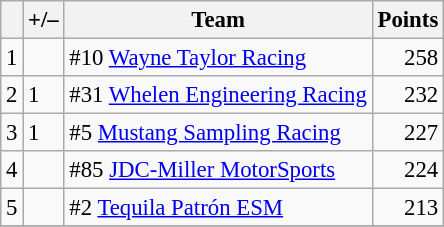<table class="wikitable" style="font-size: 95%;">
<tr>
<th scope="col"></th>
<th scope="col">+/–</th>
<th scope="col">Team</th>
<th scope="col">Points</th>
</tr>
<tr>
<td align=center>1</td>
<td align="left"></td>
<td> #10 <a href='#'>Wayne Taylor Racing</a></td>
<td align=right>258</td>
</tr>
<tr>
<td align=center>2</td>
<td align="left"> 1</td>
<td> #31 <a href='#'>Whelen Engineering Racing</a></td>
<td align=right>232</td>
</tr>
<tr>
<td align=center>3</td>
<td align="left"> 1</td>
<td> #5 <a href='#'>Mustang Sampling Racing</a></td>
<td align=right>227</td>
</tr>
<tr>
<td align=center>4</td>
<td align="left"></td>
<td> #85 <a href='#'>JDC-Miller MotorSports</a></td>
<td align=right>224</td>
</tr>
<tr>
<td align=center>5</td>
<td align="left"></td>
<td>  #2 <a href='#'>Tequila Patrón ESM</a></td>
<td align=right>213</td>
</tr>
<tr>
</tr>
</table>
